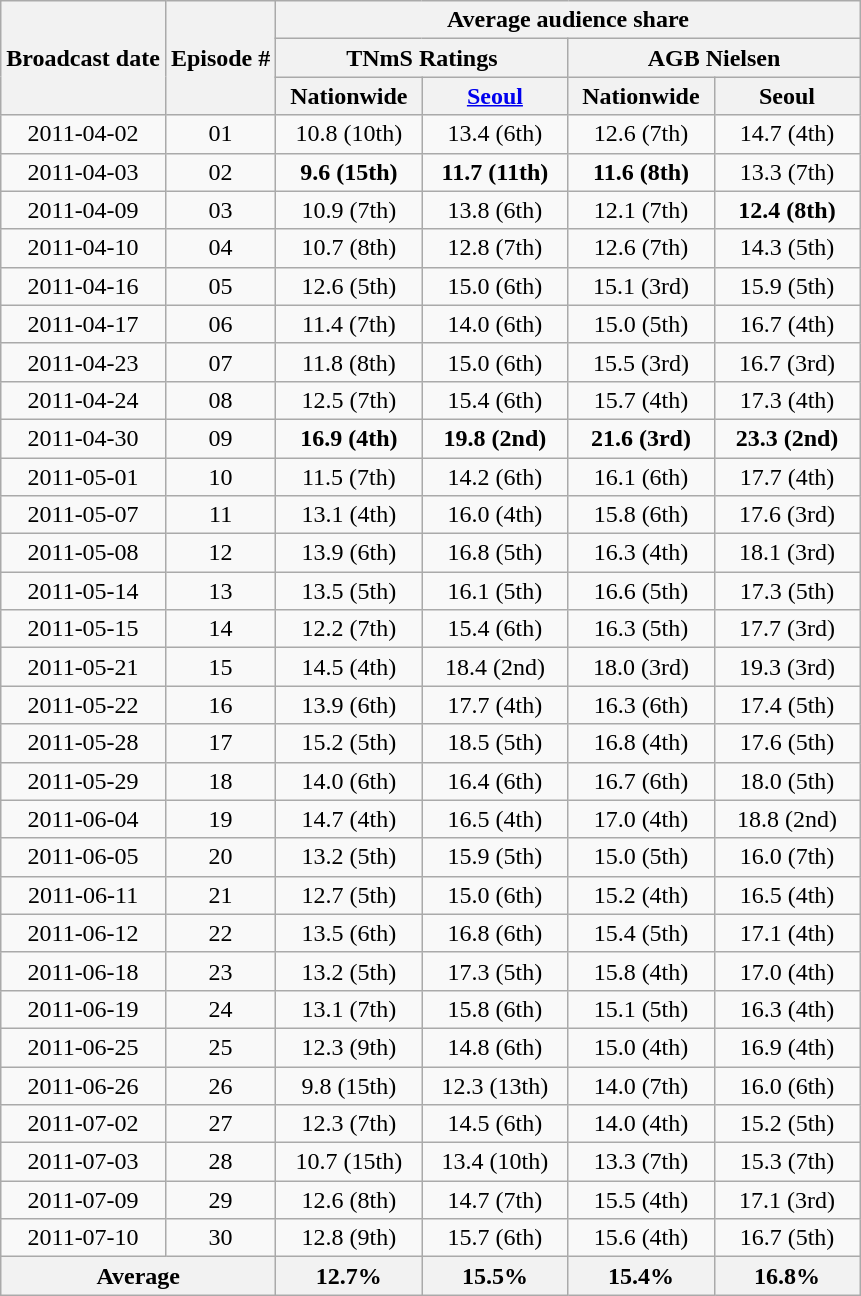<table class=wikitable style="text-align:center">
<tr>
<th rowspan="3">Broadcast date</th>
<th rowspan="3">Episode #</th>
<th colspan="4">Average audience share</th>
</tr>
<tr>
<th colspan="2">TNmS Ratings</th>
<th colspan="2">AGB Nielsen</th>
</tr>
<tr>
<th width=90>Nationwide</th>
<th width=90><a href='#'>Seoul</a></th>
<th width=90>Nationwide</th>
<th width=90>Seoul</th>
</tr>
<tr>
<td>2011-04-02</td>
<td>01</td>
<td>10.8 (10th)</td>
<td>13.4 (6th)</td>
<td>12.6 (7th)</td>
<td>14.7 (4th)</td>
</tr>
<tr>
<td>2011-04-03</td>
<td>02</td>
<td><span><strong>9.6 (15th)</strong></span></td>
<td><span><strong>11.7 (11th)</strong></span></td>
<td><span><strong>11.6 (8th)</strong></span></td>
<td>13.3 (7th)</td>
</tr>
<tr>
<td>2011-04-09</td>
<td>03</td>
<td>10.9 (7th)</td>
<td>13.8 (6th)</td>
<td>12.1 (7th)</td>
<td><span><strong>12.4 (8th)</strong></span></td>
</tr>
<tr>
<td>2011-04-10</td>
<td>04</td>
<td>10.7 (8th)</td>
<td>12.8 (7th)</td>
<td>12.6 (7th)</td>
<td>14.3 (5th)</td>
</tr>
<tr>
<td>2011-04-16</td>
<td>05</td>
<td>12.6 (5th)</td>
<td>15.0 (6th)</td>
<td>15.1 (3rd)</td>
<td>15.9 (5th)</td>
</tr>
<tr>
<td>2011-04-17</td>
<td>06</td>
<td>11.4 (7th)</td>
<td>14.0 (6th)</td>
<td>15.0 (5th)</td>
<td>16.7 (4th)</td>
</tr>
<tr>
<td>2011-04-23</td>
<td>07</td>
<td>11.8 (8th)</td>
<td>15.0 (6th)</td>
<td>15.5 (3rd)</td>
<td>16.7 (3rd)</td>
</tr>
<tr>
<td>2011-04-24</td>
<td>08</td>
<td>12.5 (7th)</td>
<td>15.4 (6th)</td>
<td>15.7 (4th)</td>
<td>17.3 (4th)</td>
</tr>
<tr>
<td>2011-04-30</td>
<td>09</td>
<td><span><strong>16.9 (4th)</strong></span></td>
<td><span><strong>19.8 (2nd)</strong></span></td>
<td><span><strong>21.6 (3rd)</strong></span></td>
<td><span><strong>23.3 (2nd)</strong></span></td>
</tr>
<tr>
<td>2011-05-01</td>
<td>10</td>
<td>11.5 (7th)</td>
<td>14.2 (6th)</td>
<td>16.1 (6th)</td>
<td>17.7 (4th)</td>
</tr>
<tr>
<td>2011-05-07</td>
<td>11</td>
<td>13.1 (4th)</td>
<td>16.0 (4th)</td>
<td>15.8 (6th)</td>
<td>17.6 (3rd)</td>
</tr>
<tr>
<td>2011-05-08</td>
<td>12</td>
<td>13.9 (6th)</td>
<td>16.8 (5th)</td>
<td>16.3 (4th)</td>
<td>18.1 (3rd)</td>
</tr>
<tr>
<td>2011-05-14</td>
<td>13</td>
<td>13.5 (5th)</td>
<td>16.1 (5th)</td>
<td>16.6 (5th)</td>
<td>17.3 (5th)</td>
</tr>
<tr>
<td>2011-05-15</td>
<td>14</td>
<td>12.2 (7th)</td>
<td>15.4 (6th)</td>
<td>16.3 (5th)</td>
<td>17.7 (3rd)</td>
</tr>
<tr>
<td>2011-05-21</td>
<td>15</td>
<td>14.5 (4th)</td>
<td>18.4 (2nd)</td>
<td>18.0 (3rd)</td>
<td>19.3 (3rd)</td>
</tr>
<tr>
<td>2011-05-22</td>
<td>16</td>
<td>13.9 (6th)</td>
<td>17.7 (4th)</td>
<td>16.3 (6th)</td>
<td>17.4 (5th)</td>
</tr>
<tr>
<td>2011-05-28</td>
<td>17</td>
<td>15.2 (5th)</td>
<td>18.5 (5th)</td>
<td>16.8 (4th)</td>
<td>17.6 (5th)</td>
</tr>
<tr>
<td>2011-05-29</td>
<td>18</td>
<td>14.0 (6th)</td>
<td>16.4 (6th)</td>
<td>16.7 (6th)</td>
<td>18.0 (5th)</td>
</tr>
<tr>
<td>2011-06-04</td>
<td>19</td>
<td>14.7 (4th)</td>
<td>16.5 (4th)</td>
<td>17.0 (4th)</td>
<td>18.8 (2nd)</td>
</tr>
<tr>
<td>2011-06-05</td>
<td>20</td>
<td>13.2 (5th)</td>
<td>15.9 (5th)</td>
<td>15.0 (5th)</td>
<td>16.0 (7th)</td>
</tr>
<tr>
<td>2011-06-11</td>
<td>21</td>
<td>12.7 (5th)</td>
<td>15.0 (6th)</td>
<td>15.2 (4th)</td>
<td>16.5 (4th)</td>
</tr>
<tr>
<td>2011-06-12</td>
<td>22</td>
<td>13.5 (6th)</td>
<td>16.8 (6th)</td>
<td>15.4 (5th)</td>
<td>17.1 (4th)</td>
</tr>
<tr>
<td>2011-06-18</td>
<td>23</td>
<td>13.2 (5th)</td>
<td>17.3 (5th)</td>
<td>15.8 (4th)</td>
<td>17.0 (4th)</td>
</tr>
<tr>
<td>2011-06-19</td>
<td>24</td>
<td>13.1 (7th)</td>
<td>15.8 (6th)</td>
<td>15.1 (5th)</td>
<td>16.3 (4th)</td>
</tr>
<tr>
<td>2011-06-25</td>
<td>25</td>
<td>12.3 (9th)</td>
<td>14.8 (6th)</td>
<td>15.0 (4th)</td>
<td>16.9 (4th)</td>
</tr>
<tr>
<td>2011-06-26</td>
<td>26</td>
<td>9.8 (15th)</td>
<td>12.3 (13th)</td>
<td>14.0 (7th)</td>
<td>16.0 (6th)</td>
</tr>
<tr>
<td>2011-07-02</td>
<td>27</td>
<td>12.3 (7th)</td>
<td>14.5 (6th)</td>
<td>14.0 (4th)</td>
<td>15.2 (5th)</td>
</tr>
<tr>
<td>2011-07-03</td>
<td>28</td>
<td>10.7 (15th)</td>
<td>13.4 (10th)</td>
<td>13.3 (7th)</td>
<td>15.3 (7th)</td>
</tr>
<tr>
<td>2011-07-09</td>
<td>29</td>
<td>12.6 (8th)</td>
<td>14.7 (7th)</td>
<td>15.5 (4th)</td>
<td>17.1 (3rd)</td>
</tr>
<tr>
<td>2011-07-10</td>
<td>30</td>
<td>12.8 (9th)</td>
<td>15.7 (6th)</td>
<td>15.6 (4th)</td>
<td>16.7 (5th)</td>
</tr>
<tr>
<th colspan=2>Average</th>
<th>12.7%</th>
<th>15.5%</th>
<th>15.4%</th>
<th>16.8%</th>
</tr>
</table>
